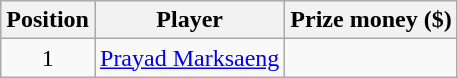<table class="wikitable">
<tr>
<th>Position</th>
<th>Player</th>
<th>Prize money ($)</th>
</tr>
<tr>
<td align=center>1</td>
<td> <a href='#'>Prayad Marksaeng</a></td>
<td align=center></td>
</tr>
</table>
